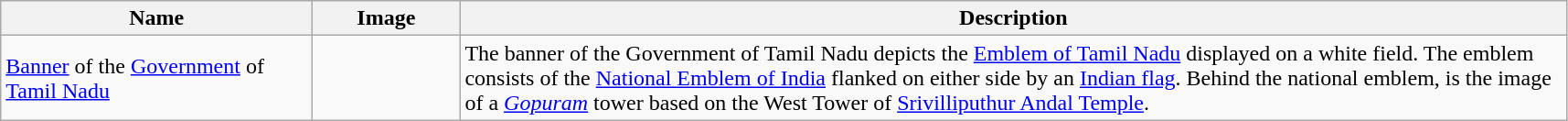<table class="wikitable">
<tr style="background:#efefef;">
<th style="width:220px;">Name</th>
<th style="width:100px;">Image</th>
<th style="width:800px;">Description</th>
</tr>
<tr>
<td><a href='#'>Banner</a> of the <a href='#'>Government</a> of <a href='#'>Tamil Nadu</a></td>
<td></td>
<td>The banner of the Government of Tamil Nadu depicts the <a href='#'>Emblem of Tamil Nadu</a> displayed on a white field. The emblem consists of the <a href='#'>National Emblem of India</a> flanked on either side by an <a href='#'>Indian flag</a>. Behind the national emblem, is the image of a <em><a href='#'>Gopuram</a></em> tower based on the West Tower of <a href='#'>Srivilliputhur Andal Temple</a>.</td>
</tr>
</table>
